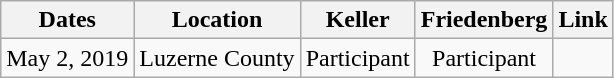<table class="wikitable" style="text-align:center">
<tr>
<th>Dates</th>
<th>Location</th>
<th>Keller</th>
<th>Friedenberg</th>
<th>Link</th>
</tr>
<tr>
<td>May 2, 2019</td>
<td>Luzerne County</td>
<td>Participant</td>
<td>Participant</td>
<td align=left></td>
</tr>
</table>
